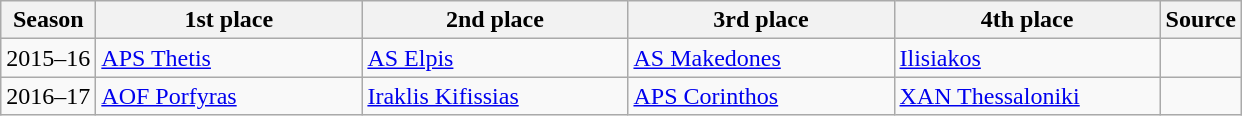<table class="wikitable">
<tr>
<th>Season</th>
<th width="170">1st place</th>
<th width="170">2nd place</th>
<th width="170">3rd place</th>
<th width="170">4th place</th>
<th width="40">Source</th>
</tr>
<tr>
<td>2015–16</td>
<td><a href='#'>APS Thetis</a></td>
<td><a href='#'>AS Elpis</a></td>
<td><a href='#'>AS Makedones</a></td>
<td><a href='#'>Ilisiakos</a></td>
<td></td>
</tr>
<tr>
<td>2016–17</td>
<td><a href='#'>AOF Porfyras</a></td>
<td><a href='#'>Iraklis Kifissias</a></td>
<td><a href='#'>APS Corinthos</a></td>
<td><a href='#'>XAN Thessaloniki</a></td>
<td></td>
</tr>
</table>
